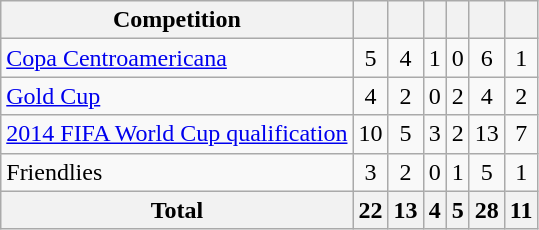<table class="wikitable">
<tr>
<th>Competition</th>
<th></th>
<th></th>
<th></th>
<th></th>
<th></th>
<th></th>
</tr>
<tr align="center">
<td align="left"><a href='#'>Copa Centroamericana</a></td>
<td>5</td>
<td>4</td>
<td>1</td>
<td>0</td>
<td>6</td>
<td>1</td>
</tr>
<tr align="center">
<td align="left"><a href='#'>Gold Cup</a></td>
<td>4</td>
<td>2</td>
<td>0</td>
<td>2</td>
<td>4</td>
<td>2</td>
</tr>
<tr align="center">
<td align="left"><a href='#'>2014 FIFA World Cup qualification</a></td>
<td>10</td>
<td>5</td>
<td>3</td>
<td>2</td>
<td>13</td>
<td>7</td>
</tr>
<tr align="center">
<td align="left">Friendlies</td>
<td>3</td>
<td>2</td>
<td>0</td>
<td>1</td>
<td>5</td>
<td>1</td>
</tr>
<tr align="center">
<th align="left"><strong>Total</strong></th>
<th>22</th>
<th>13</th>
<th>4</th>
<th>5</th>
<th>28</th>
<th>11</th>
</tr>
</table>
